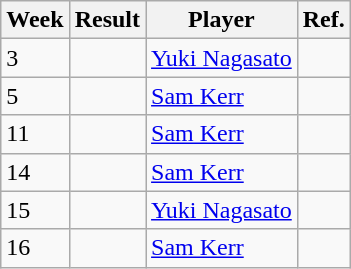<table class=wikitable>
<tr>
<th>Week</th>
<th>Result</th>
<th>Player</th>
<th>Ref.</th>
</tr>
<tr>
<td>3</td>
<td></td>
<td> <a href='#'>Yuki Nagasato</a></td>
<td></td>
</tr>
<tr>
<td>5</td>
<td></td>
<td> <a href='#'>Sam Kerr</a></td>
<td></td>
</tr>
<tr>
<td>11</td>
<td></td>
<td> <a href='#'>Sam Kerr</a></td>
<td></td>
</tr>
<tr>
<td>14</td>
<td></td>
<td> <a href='#'>Sam Kerr</a></td>
<td></td>
</tr>
<tr>
<td>15</td>
<td></td>
<td> <a href='#'>Yuki Nagasato</a></td>
<td></td>
</tr>
<tr>
<td>16</td>
<td></td>
<td> <a href='#'>Sam Kerr</a></td>
<td></td>
</tr>
</table>
